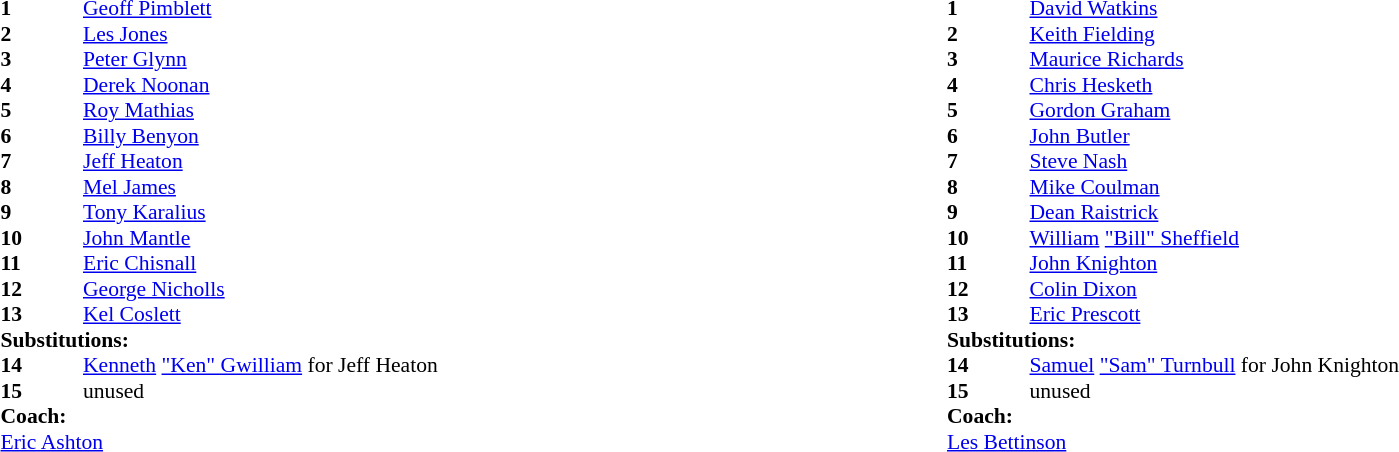<table width="100%">
<tr>
<td valign="top" width="50%"><br><table style="font-size: 90%" cellspacing="0" cellpadding="0">
<tr>
<th width="55"></th>
</tr>
<tr>
<td><strong>1</strong></td>
<td><a href='#'>Geoff Pimblett</a></td>
</tr>
<tr>
<td><strong>2</strong></td>
<td><a href='#'>Les Jones</a></td>
</tr>
<tr>
<td><strong>3</strong></td>
<td><a href='#'>Peter Glynn</a></td>
</tr>
<tr>
<td><strong>4</strong></td>
<td><a href='#'>Derek Noonan</a></td>
</tr>
<tr>
<td><strong>5</strong></td>
<td><a href='#'>Roy Mathias</a></td>
</tr>
<tr>
<td><strong>6</strong></td>
<td><a href='#'>Billy Benyon</a></td>
</tr>
<tr>
<td><strong>7</strong></td>
<td><a href='#'>Jeff Heaton</a></td>
</tr>
<tr>
<td><strong>8</strong></td>
<td><a href='#'>Mel James</a></td>
</tr>
<tr>
<td><strong>9</strong></td>
<td><a href='#'>Tony Karalius</a></td>
</tr>
<tr>
<td><strong>10</strong></td>
<td><a href='#'>John Mantle</a></td>
</tr>
<tr>
<td><strong>11</strong></td>
<td><a href='#'>Eric Chisnall</a></td>
</tr>
<tr>
<td><strong>12</strong></td>
<td><a href='#'>George Nicholls</a></td>
</tr>
<tr>
<td><strong>13</strong></td>
<td><a href='#'>Kel Coslett</a></td>
</tr>
<tr>
<td colspan=3><strong>Substitutions:</strong></td>
</tr>
<tr>
<td><strong>14</strong></td>
<td><a href='#'>Kenneth</a> <a href='#'>"Ken" Gwilliam</a> for Jeff Heaton</td>
</tr>
<tr>
<td><strong>15</strong></td>
<td>unused</td>
</tr>
<tr>
<td colspan=3><strong>Coach:</strong></td>
</tr>
<tr>
<td colspan="4"><a href='#'>Eric Ashton</a></td>
</tr>
</table>
</td>
<td valign="top" width="50%"><br><table style="font-size: 90%" cellspacing="0" cellpadding="0">
<tr>
<th width="55"></th>
</tr>
<tr>
<td><strong>1</strong></td>
<td><a href='#'>David Watkins</a></td>
</tr>
<tr>
<td><strong>2</strong></td>
<td><a href='#'>Keith Fielding</a></td>
</tr>
<tr>
<td><strong>3</strong></td>
<td><a href='#'>Maurice Richards</a></td>
</tr>
<tr>
<td><strong>4</strong></td>
<td><a href='#'>Chris Hesketh</a></td>
</tr>
<tr>
<td><strong>5</strong></td>
<td><a href='#'>Gordon Graham</a></td>
</tr>
<tr>
<td><strong>6</strong></td>
<td><a href='#'>John Butler</a></td>
</tr>
<tr>
<td><strong>7</strong></td>
<td><a href='#'>Steve Nash</a></td>
</tr>
<tr>
<td><strong>8</strong></td>
<td><a href='#'>Mike Coulman</a></td>
</tr>
<tr>
<td><strong>9</strong></td>
<td><a href='#'>Dean Raistrick</a></td>
</tr>
<tr>
<td><strong>10</strong></td>
<td><a href='#'>William</a> <a href='#'>"Bill" Sheffield</a></td>
</tr>
<tr>
<td><strong>11</strong></td>
<td><a href='#'>John Knighton</a></td>
</tr>
<tr>
<td><strong>12</strong></td>
<td><a href='#'>Colin Dixon</a></td>
</tr>
<tr>
<td><strong>13</strong></td>
<td><a href='#'>Eric Prescott</a></td>
</tr>
<tr>
<td colspan=3><strong>Substitutions:</strong></td>
</tr>
<tr>
<td><strong>14</strong></td>
<td><a href='#'>Samuel</a> <a href='#'>"Sam" Turnbull</a> for John Knighton</td>
</tr>
<tr>
<td><strong>15</strong></td>
<td>unused</td>
</tr>
<tr>
<td colspan=3><strong>Coach:</strong></td>
</tr>
<tr>
<td colspan="4"><a href='#'>Les Bettinson</a></td>
</tr>
</table>
</td>
</tr>
</table>
